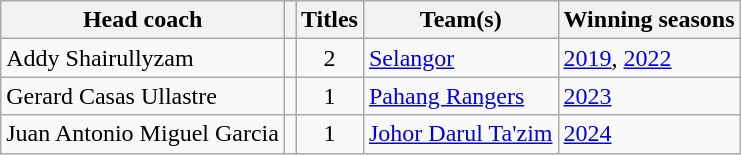<table class="wikitable sortable">
<tr>
<th>Head coach</th>
<th></th>
<th>Titles</th>
<th>Team(s)</th>
<th>Winning seasons</th>
</tr>
<tr>
<td>Addy Shairullyzam</td>
<td align='center'></td>
<td align='center'>2</td>
<td><a href='#'>Selangor</a></td>
<td><a href='#'>2019</a>, <a href='#'>2022</a></td>
</tr>
<tr>
<td>Gerard Casas Ullastre</td>
<td align='center'></td>
<td align='center'>1</td>
<td><a href='#'>Pahang Rangers</a></td>
<td><a href='#'>2023</a></td>
</tr>
<tr>
<td>Juan Antonio Miguel Garcia</td>
<td align='center'></td>
<td align='center'>1</td>
<td><a href='#'>Johor Darul Ta'zim</a></td>
<td><a href='#'>2024</a></td>
</tr>
</table>
